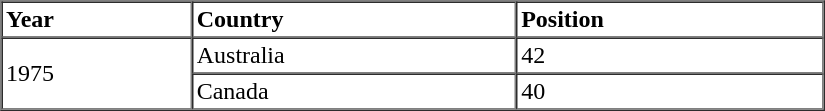<table border="1" cellspacing="0" cellpadding="2" style="width:550px;">
<tr>
<th align="left">Year</th>
<th align="left">Country</th>
<th align="left">Position</th>
</tr>
<tr>
<td align="left" rowspan="2">1975</td>
<td align="left">Australia</td>
<td align="left">42</td>
</tr>
<tr>
<td align="left">Canada</td>
<td align="left">40</td>
</tr>
</table>
